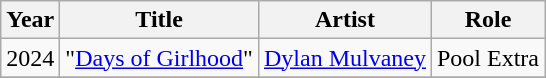<table class="wikitable">
<tr>
<th>Year</th>
<th>Title</th>
<th>Artist</th>
<th>Role</th>
</tr>
<tr>
<td>2024</td>
<td>"<a href='#'>Days of Girlhood</a>"</td>
<td><a href='#'>Dylan Mulvaney</a></td>
<td>Pool Extra</td>
</tr>
<tr>
</tr>
</table>
